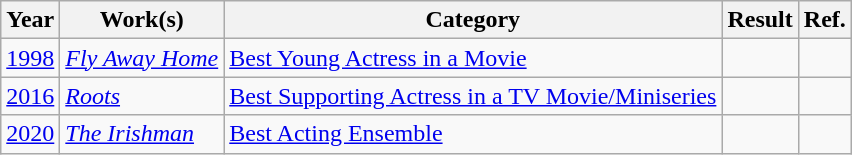<table class=wikitable>
<tr>
<th scope="col">Year</th>
<th scope="col">Work(s)</th>
<th scope="col">Category</th>
<th scope="col">Result</th>
<th scope="col">Ref.</th>
</tr>
<tr>
<td><a href='#'>1998</a></td>
<td><em><a href='#'>Fly Away Home</a></em></td>
<td><a href='#'>Best Young Actress in a Movie</a></td>
<td></td>
<td></td>
</tr>
<tr>
<td><a href='#'>2016</a></td>
<td><em><a href='#'>Roots</a></em></td>
<td><a href='#'>Best Supporting Actress in a TV Movie/Miniseries</a></td>
<td></td>
<td></td>
</tr>
<tr>
<td><a href='#'>2020</a></td>
<td><em><a href='#'>The Irishman</a></em></td>
<td><a href='#'>Best Acting Ensemble</a></td>
<td></td>
<td></td>
</tr>
</table>
